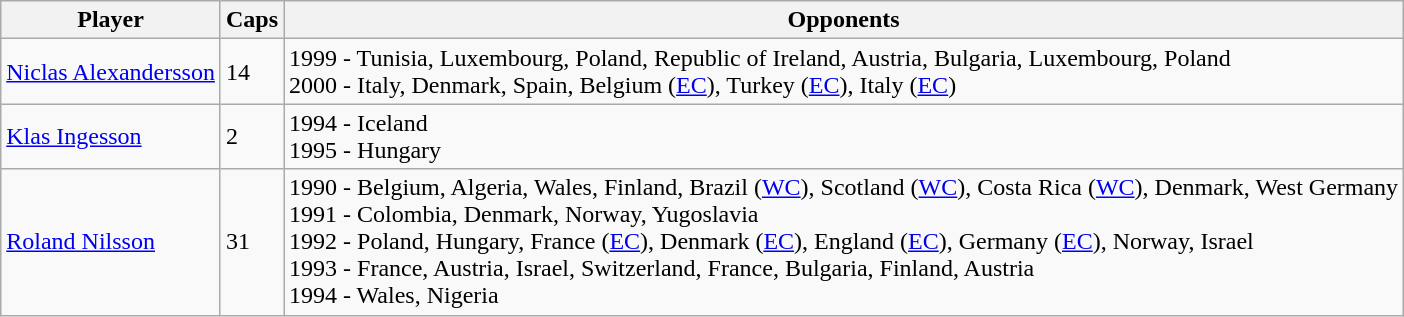<table class="wikitable">
<tr>
<th>Player</th>
<th>Caps</th>
<th>Opponents</th>
</tr>
<tr>
<td><a href='#'>Niclas Alexandersson</a></td>
<td>14</td>
<td>1999 - Tunisia, Luxembourg, Poland, Republic of Ireland, Austria, Bulgaria, Luxembourg, Poland<br>2000 - Italy, Denmark, Spain, Belgium (<a href='#'>EC</a>), Turkey (<a href='#'>EC</a>), Italy (<a href='#'>EC</a>)</td>
</tr>
<tr>
<td><a href='#'>Klas Ingesson</a></td>
<td>2</td>
<td>1994 - Iceland<br>1995 - Hungary</td>
</tr>
<tr>
<td><a href='#'>Roland Nilsson</a></td>
<td>31</td>
<td>1990 - Belgium, Algeria, Wales, Finland, Brazil (<a href='#'>WC</a>), Scotland (<a href='#'>WC</a>), Costa Rica (<a href='#'>WC</a>), Denmark, West Germany<br>1991 - Colombia, Denmark, Norway, Yugoslavia<br>1992 - Poland, Hungary, France (<a href='#'>EC</a>), Denmark (<a href='#'>EC</a>), England (<a href='#'>EC</a>), Germany (<a href='#'>EC</a>), Norway, Israel<br>1993 - France, Austria, Israel, Switzerland, France, Bulgaria, Finland, Austria<br>1994 - Wales, Nigeria</td>
</tr>
</table>
